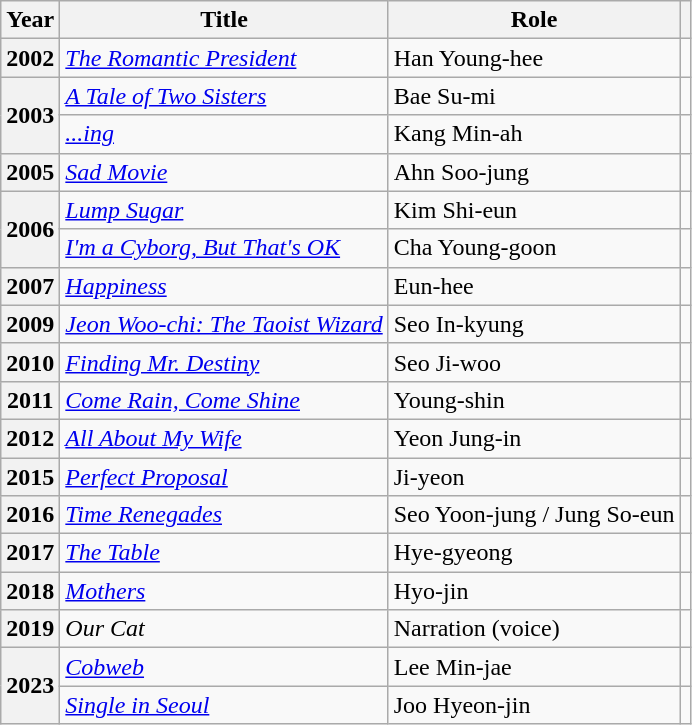<table class="wikitable plainrowheaders sortable">
<tr>
<th scope="col">Year</th>
<th scope="col">Title</th>
<th scope="col">Role</th>
<th scope="col" class="unsortable"></th>
</tr>
<tr>
<th scope="row">2002</th>
<td><em><a href='#'>The Romantic President</a></em></td>
<td>Han Young-hee</td>
<td style="text-align:center"></td>
</tr>
<tr>
<th scope="row" rowspan="2">2003</th>
<td><em><a href='#'>A Tale of Two Sisters</a></em></td>
<td>Bae Su-mi</td>
<td style="text-align:center"></td>
</tr>
<tr>
<td><em><a href='#'>...ing</a></em></td>
<td>Kang Min-ah</td>
<td style="text-align:center"></td>
</tr>
<tr>
<th scope="row">2005</th>
<td><em><a href='#'>Sad Movie</a></em></td>
<td>Ahn Soo-jung</td>
<td style="text-align:center"></td>
</tr>
<tr>
<th scope="row" rowspan="2">2006</th>
<td><em><a href='#'>Lump Sugar</a></em></td>
<td>Kim Shi-eun</td>
<td style="text-align:center"></td>
</tr>
<tr>
<td><em><a href='#'>I'm a Cyborg, But That's OK</a></em></td>
<td>Cha Young-goon</td>
<td style="text-align:center"></td>
</tr>
<tr>
<th scope="row">2007</th>
<td><em><a href='#'>Happiness</a></em></td>
<td>Eun-hee</td>
<td style="text-align:center"></td>
</tr>
<tr>
<th scope="row">2009</th>
<td><em><a href='#'>Jeon Woo-chi: The Taoist Wizard</a></em></td>
<td>Seo In-kyung</td>
<td style="text-align:center"></td>
</tr>
<tr>
<th scope="row">2010</th>
<td><em><a href='#'>Finding Mr. Destiny</a></em></td>
<td>Seo Ji-woo</td>
<td style="text-align:center"></td>
</tr>
<tr>
<th scope="row">2011</th>
<td><em><a href='#'>Come Rain, Come Shine</a></em></td>
<td>Young-shin</td>
<td style="text-align:center"></td>
</tr>
<tr>
<th scope="row">2012</th>
<td><em><a href='#'>All About My Wife</a></em></td>
<td>Yeon Jung-in</td>
<td style="text-align:center"></td>
</tr>
<tr>
<th scope="row">2015</th>
<td><em><a href='#'>Perfect Proposal</a></em></td>
<td>Ji-yeon</td>
<td style="text-align:center"></td>
</tr>
<tr>
<th scope="row">2016</th>
<td><em><a href='#'>Time Renegades</a></em></td>
<td>Seo Yoon-jung / Jung So-eun</td>
<td style="text-align:center"></td>
</tr>
<tr>
<th scope="row">2017</th>
<td><em><a href='#'>The Table</a></em></td>
<td>Hye-gyeong</td>
<td style="text-align:center"></td>
</tr>
<tr>
<th scope="row">2018</th>
<td><em><a href='#'>Mothers</a></em></td>
<td>Hyo-jin</td>
<td style="text-align:center"></td>
</tr>
<tr>
<th scope="row">2019</th>
<td><em>Our Cat</em></td>
<td>Narration (voice)</td>
<td style="text-align:center"></td>
</tr>
<tr>
<th scope="row" rowspan="2">2023</th>
<td><em><a href='#'>Cobweb</a></em></td>
<td>Lee Min-jae</td>
<td style="text-align:center"></td>
</tr>
<tr>
<td><em><a href='#'>Single in Seoul</a></em></td>
<td>Joo Hyeon-jin</td>
<td style="text-align:center"></td>
</tr>
</table>
